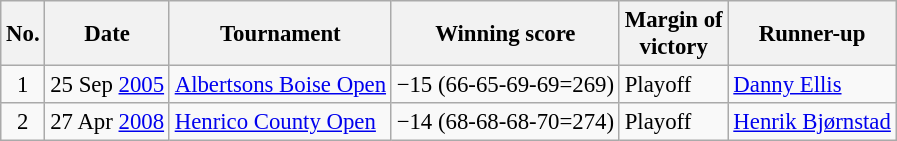<table class="wikitable" style="font-size:95%;">
<tr>
<th>No.</th>
<th>Date</th>
<th>Tournament</th>
<th>Winning score</th>
<th>Margin of<br>victory</th>
<th>Runner-up</th>
</tr>
<tr>
<td align=center>1</td>
<td align=right>25 Sep <a href='#'>2005</a></td>
<td><a href='#'>Albertsons Boise Open</a></td>
<td>−15 (66-65-69-69=269)</td>
<td>Playoff</td>
<td> <a href='#'>Danny Ellis</a></td>
</tr>
<tr>
<td align=center>2</td>
<td align=right>27 Apr <a href='#'>2008</a></td>
<td><a href='#'>Henrico County Open</a></td>
<td>−14 (68-68-68-70=274)</td>
<td>Playoff</td>
<td> <a href='#'>Henrik Bjørnstad</a></td>
</tr>
</table>
